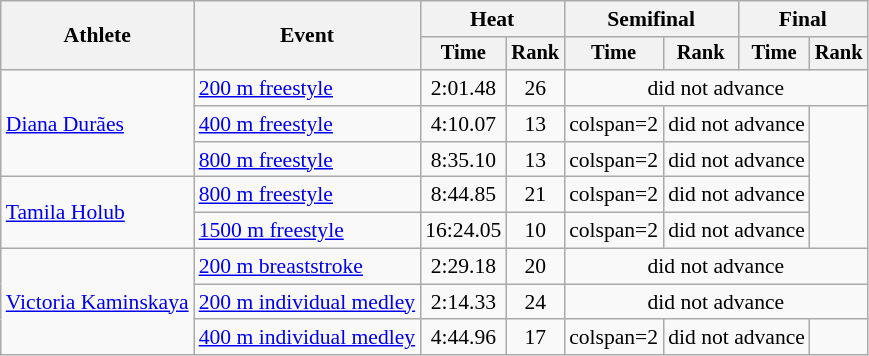<table class=wikitable style="font-size:90%">
<tr>
<th rowspan="2">Athlete</th>
<th rowspan="2">Event</th>
<th colspan="2">Heat</th>
<th colspan="2">Semifinal</th>
<th colspan="2">Final</th>
</tr>
<tr style="font-size:95%">
<th>Time</th>
<th>Rank</th>
<th>Time</th>
<th>Rank</th>
<th>Time</th>
<th>Rank</th>
</tr>
<tr align=center>
<td align=left rowspan=3><a href='#'>Diana Durães</a></td>
<td align=left><a href='#'>200 m freestyle</a></td>
<td>2:01.48</td>
<td>26</td>
<td colspan=4>did not advance</td>
</tr>
<tr align=center>
<td align=left><a href='#'>400 m freestyle</a></td>
<td>4:10.07</td>
<td>13</td>
<td>colspan=2 </td>
<td colspan=2>did not advance</td>
</tr>
<tr align=center>
<td align=left><a href='#'>800 m freestyle</a></td>
<td>8:35.10</td>
<td>13</td>
<td>colspan=2 </td>
<td colspan=2>did not advance</td>
</tr>
<tr align=center>
<td align=left rowspan=2><a href='#'>Tamila Holub</a></td>
<td align=left><a href='#'>800 m freestyle</a></td>
<td>8:44.85</td>
<td>21</td>
<td>colspan=2 </td>
<td colspan=2>did not advance</td>
</tr>
<tr align=center>
<td align=left><a href='#'>1500 m freestyle</a></td>
<td>16:24.05</td>
<td>10</td>
<td>colspan=2 </td>
<td colspan=2>did not advance</td>
</tr>
<tr align=center>
<td align=left rowspan=3><a href='#'>Victoria Kaminskaya</a></td>
<td align=left><a href='#'>200 m breaststroke</a></td>
<td>2:29.18</td>
<td>20</td>
<td colspan=4>did not advance</td>
</tr>
<tr align=center>
<td align=left><a href='#'>200 m individual medley</a></td>
<td>2:14.33</td>
<td>24</td>
<td colspan=4>did not advance</td>
</tr>
<tr align=center>
<td align=left><a href='#'>400 m individual medley</a></td>
<td>4:44.96</td>
<td>17</td>
<td>colspan=2 </td>
<td colspan=2>did not advance</td>
</tr>
</table>
